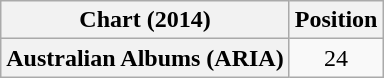<table class="wikitable sortable plainrowheaders" style="text-align:center">
<tr>
<th scope="col">Chart (2014)</th>
<th scope="col">Position</th>
</tr>
<tr>
<th scope="row">Australian Albums (ARIA)</th>
<td>24</td>
</tr>
</table>
